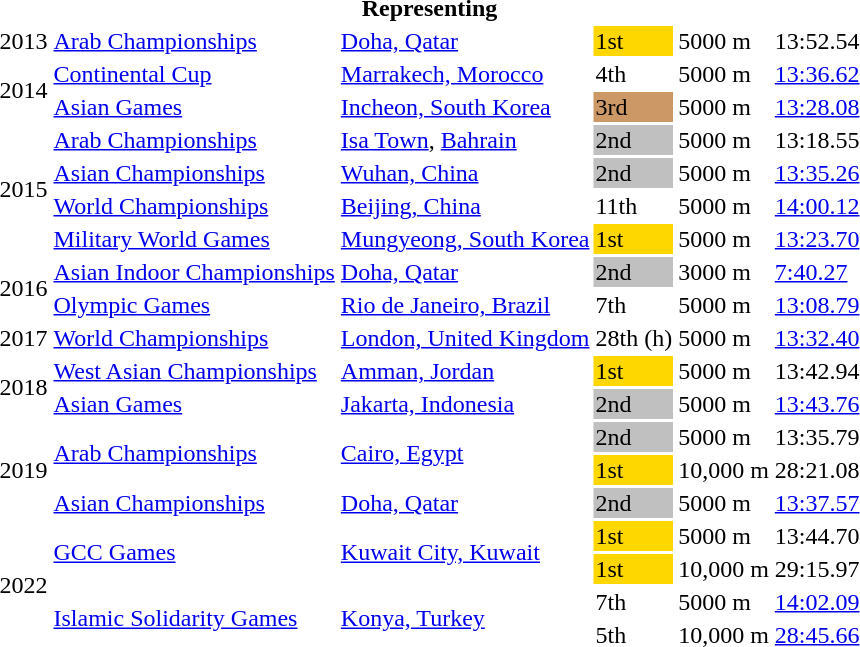<table>
<tr>
<th colspan="6">Representing </th>
</tr>
<tr>
<td>2013</td>
<td><a href='#'>Arab Championships</a></td>
<td><a href='#'>Doha, Qatar</a></td>
<td bgcolor=gold>1st</td>
<td>5000 m</td>
<td>13:52.54</td>
</tr>
<tr>
<td rowspan=2>2014</td>
<td><a href='#'>Continental Cup</a></td>
<td><a href='#'>Marrakech, Morocco</a></td>
<td>4th</td>
<td>5000 m</td>
<td><a href='#'>13:36.62</a></td>
</tr>
<tr>
<td><a href='#'>Asian Games</a></td>
<td><a href='#'>Incheon, South Korea</a></td>
<td bgcolor=cc9966>3rd</td>
<td>5000 m</td>
<td><a href='#'>13:28.08</a></td>
</tr>
<tr>
<td rowspan=4>2015</td>
<td><a href='#'>Arab Championships</a></td>
<td><a href='#'>Isa Town</a>, <a href='#'>Bahrain</a></td>
<td bgcolor=silver>2nd</td>
<td>5000 m</td>
<td>13:18.55</td>
</tr>
<tr>
<td><a href='#'>Asian Championships</a></td>
<td><a href='#'>Wuhan, China</a></td>
<td bgcolor=silver>2nd</td>
<td>5000 m</td>
<td><a href='#'>13:35.26</a></td>
</tr>
<tr>
<td><a href='#'>World Championships</a></td>
<td><a href='#'>Beijing, China</a></td>
<td>11th</td>
<td>5000 m</td>
<td><a href='#'>14:00.12</a></td>
</tr>
<tr>
<td><a href='#'>Military World Games</a></td>
<td><a href='#'>Mungyeong, South Korea</a></td>
<td bgcolor=gold>1st</td>
<td>5000 m</td>
<td><a href='#'>13:23.70</a></td>
</tr>
<tr>
<td rowspan=2>2016</td>
<td><a href='#'>Asian Indoor Championships</a></td>
<td><a href='#'>Doha, Qatar</a></td>
<td bgcolor=silver>2nd</td>
<td>3000 m</td>
<td><a href='#'>7:40.27</a></td>
</tr>
<tr>
<td><a href='#'>Olympic Games</a></td>
<td><a href='#'>Rio de Janeiro, Brazil</a></td>
<td>7th</td>
<td>5000 m</td>
<td><a href='#'>13:08.79</a></td>
</tr>
<tr>
<td>2017</td>
<td><a href='#'>World Championships</a></td>
<td><a href='#'>London, United Kingdom</a></td>
<td>28th (h)</td>
<td>5000 m</td>
<td><a href='#'>13:32.40</a></td>
</tr>
<tr>
<td rowspan=2>2018</td>
<td><a href='#'>West Asian Championships</a></td>
<td><a href='#'>Amman, Jordan</a></td>
<td bgcolor=gold>1st</td>
<td>5000 m</td>
<td>13:42.94</td>
</tr>
<tr>
<td><a href='#'>Asian Games</a></td>
<td><a href='#'>Jakarta, Indonesia</a></td>
<td bgcolor=silver>2nd</td>
<td>5000 m</td>
<td><a href='#'>13:43.76</a></td>
</tr>
<tr>
<td rowspan=3>2019</td>
<td rowspan=2><a href='#'>Arab Championships</a></td>
<td rowspan=2><a href='#'>Cairo, Egypt</a></td>
<td bgcolor=silver>2nd</td>
<td>5000 m</td>
<td>13:35.79</td>
</tr>
<tr>
<td bgcolor=gold>1st</td>
<td>10,000 m</td>
<td>28:21.08</td>
</tr>
<tr>
<td><a href='#'>Asian Championships</a></td>
<td><a href='#'>Doha, Qatar</a></td>
<td bgcolor=silver>2nd</td>
<td>5000 m</td>
<td><a href='#'>13:37.57</a></td>
</tr>
<tr>
<td rowspan=4>2022</td>
<td rowspan=2><a href='#'>GCC Games</a></td>
<td rowspan=2><a href='#'>Kuwait City, Kuwait</a></td>
<td bgcolor=gold>1st</td>
<td>5000 m</td>
<td>13:44.70</td>
</tr>
<tr>
<td bgcolor=gold>1st</td>
<td>10,000 m</td>
<td>29:15.97</td>
</tr>
<tr>
<td rowspan=2><a href='#'>Islamic Solidarity Games</a></td>
<td rowspan=2><a href='#'>Konya, Turkey</a></td>
<td>7th</td>
<td>5000 m</td>
<td><a href='#'>14:02.09</a></td>
</tr>
<tr>
<td>5th</td>
<td>10,000 m</td>
<td><a href='#'>28:45.66</a></td>
</tr>
</table>
